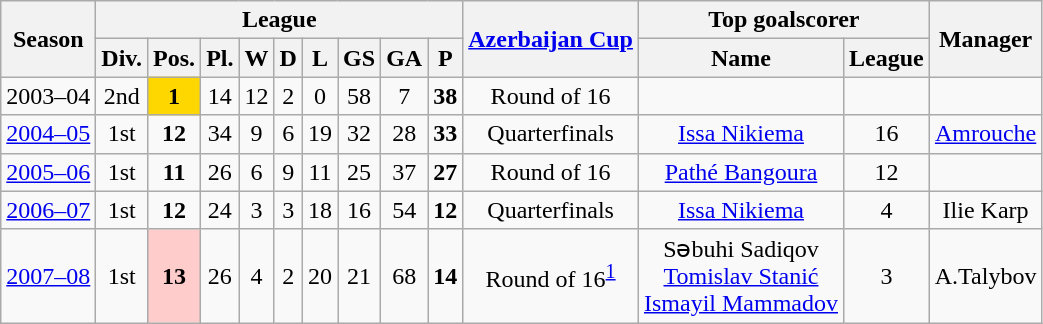<table class="wikitable">
<tr>
<th rowspan="2">Season</th>
<th colspan="9">League</th>
<th rowspan="2"><a href='#'>Azerbaijan Cup</a></th>
<th colspan="2">Top goalscorer</th>
<th rowspan="2">Manager</th>
</tr>
<tr>
<th>Div.</th>
<th>Pos.</th>
<th>Pl.</th>
<th>W</th>
<th>D</th>
<th>L</th>
<th>GS</th>
<th>GA</th>
<th>P</th>
<th>Name</th>
<th>League</th>
</tr>
<tr>
<td align=center>2003–04</td>
<td align=center>2nd</td>
<td align=center bgcolor=gold><strong>1</strong></td>
<td align=center>14</td>
<td align=center>12</td>
<td align=center>2</td>
<td align=center>0</td>
<td align=center>58</td>
<td align=center>7</td>
<td align=center><strong>38</strong></td>
<td align=center>Round of 16</td>
<td align=center></td>
<td align=center></td>
<td align=center></td>
</tr>
<tr>
<td align=center><a href='#'>2004–05</a></td>
<td align=center>1st</td>
<td align=center><strong>12</strong></td>
<td align=center>34</td>
<td align=center>9</td>
<td align=center>6</td>
<td align=center>19</td>
<td align=center>32</td>
<td align=center>28</td>
<td align=center><strong>33</strong></td>
<td align=center>Quarterfinals</td>
<td align=center> <a href='#'>Issa Nikiema</a></td>
<td align=center>16</td>
<td align=center> <a href='#'>Amrouche</a></td>
</tr>
<tr>
<td align=center><a href='#'>2005–06</a></td>
<td align=center>1st</td>
<td align=center><strong>11</strong></td>
<td align=center>26</td>
<td align=center>6</td>
<td align=center>9</td>
<td align=center>11</td>
<td align=center>25</td>
<td align=center>37</td>
<td align=center><strong>27</strong></td>
<td align=center>Round of 16</td>
<td align=center> <a href='#'>Pathé Bangoura</a></td>
<td align=center>12</td>
<td align=center></td>
</tr>
<tr>
<td align=center><a href='#'>2006–07</a></td>
<td align=center>1st</td>
<td align=center><strong>12</strong></td>
<td align=center>24</td>
<td align=center>3</td>
<td align=center>3</td>
<td align=center>18</td>
<td align=center>16</td>
<td align=center>54</td>
<td align=center><strong>12</strong></td>
<td align=center>Quarterfinals</td>
<td align=center> <a href='#'>Issa Nikiema</a></td>
<td align=center>4</td>
<td align=center> Ilie Karp</td>
</tr>
<tr>
<td align=center><a href='#'>2007–08</a></td>
<td align=center>1st</td>
<td align=center bgcolor=#FFCCCC><strong>13</strong></td>
<td align=center>26</td>
<td align=center>4</td>
<td align=center>2</td>
<td align=center>20</td>
<td align=center>21</td>
<td align=center>68</td>
<td align=center><strong>14</strong></td>
<td align=center>Round of 16<sup><a href='#'>1</a></sup></td>
<td align=center> Səbuhi Sadiqov <br>  <a href='#'>Tomislav Stanić</a> <br>  <a href='#'>Ismayil Mammadov</a></td>
<td align=center>3</td>
<td align=center> A.Talybov</td>
</tr>
</table>
